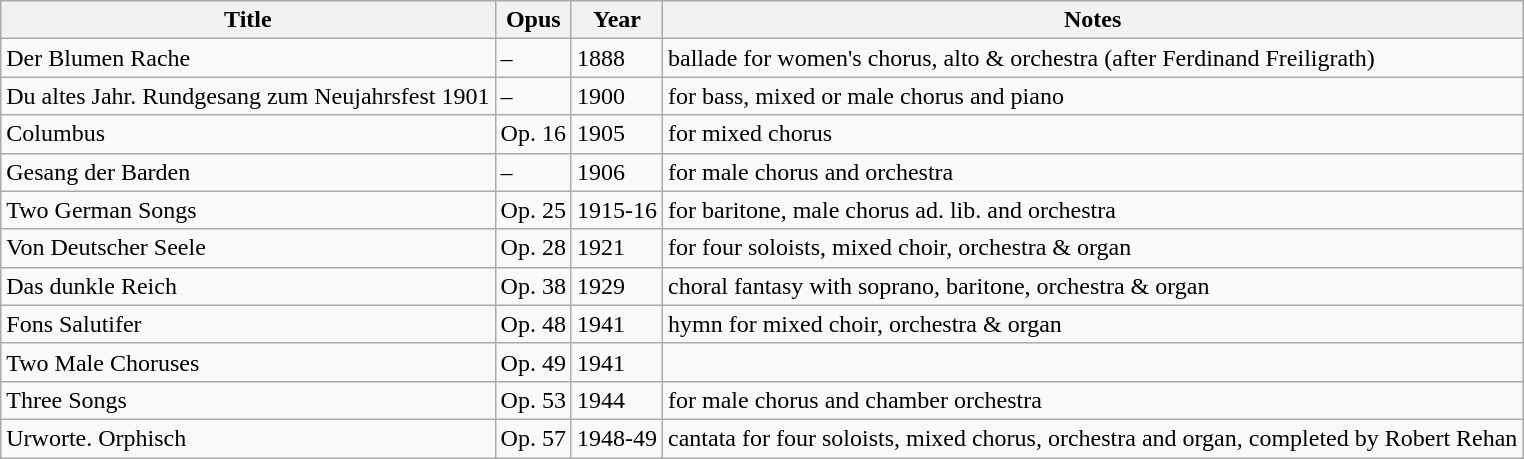<table class="wikitable">
<tr>
<th>Title</th>
<th>Opus</th>
<th>Year</th>
<th>Notes</th>
</tr>
<tr>
<td>Der Blumen Rache</td>
<td>–</td>
<td>1888</td>
<td>ballade for women's chorus, alto & orchestra (after Ferdinand Freiligrath)</td>
</tr>
<tr>
<td>Du altes Jahr. Rundgesang zum Neujahrsfest 1901</td>
<td>–</td>
<td>1900</td>
<td>for bass, mixed or male chorus and piano</td>
</tr>
<tr>
<td>Columbus</td>
<td>Op. 16</td>
<td>1905</td>
<td>for mixed chorus</td>
</tr>
<tr>
<td>Gesang der Barden</td>
<td>–</td>
<td>1906</td>
<td>for male chorus and orchestra</td>
</tr>
<tr>
<td>Two German Songs</td>
<td>Op. 25</td>
<td>1915-16</td>
<td>for baritone, male chorus ad. lib. and orchestra</td>
</tr>
<tr>
<td>Von Deutscher Seele</td>
<td>Op. 28</td>
<td>1921</td>
<td>for four soloists, mixed choir, orchestra & organ</td>
</tr>
<tr>
<td>Das dunkle Reich</td>
<td>Op. 38</td>
<td>1929</td>
<td>choral fantasy with soprano, baritone, orchestra & organ</td>
</tr>
<tr>
<td>Fons Salutifer</td>
<td>Op. 48</td>
<td>1941</td>
<td>hymn for mixed choir, orchestra & organ</td>
</tr>
<tr>
<td>Two Male Choruses</td>
<td>Op. 49</td>
<td>1941</td>
<td></td>
</tr>
<tr>
<td>Three Songs</td>
<td>Op. 53</td>
<td>1944</td>
<td>for male chorus and chamber orchestra</td>
</tr>
<tr>
<td>Urworte. Orphisch</td>
<td>Op. 57</td>
<td>1948-49</td>
<td>cantata for four soloists, mixed chorus, orchestra and organ, completed by Robert Rehan</td>
</tr>
</table>
